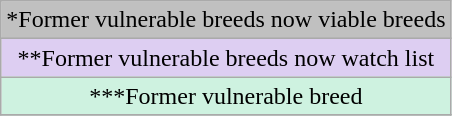<table class="wikitable" style="text-align:center">
<tr>
<td style=background:silver>*Former vulnerable breeds now viable breeds</td>
</tr>
<tr>
<td style=background:#ddcef2>**Former vulnerable breeds now watch list</td>
</tr>
<tr>
<td style=background:#cef2e0>***Former vulnerable breed</td>
</tr>
<tr>
</tr>
</table>
